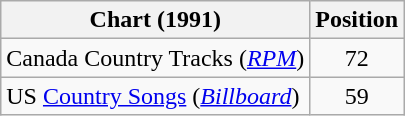<table class="wikitable sortable">
<tr>
<th scope="col">Chart (1991)</th>
<th scope="col">Position</th>
</tr>
<tr>
<td>Canada Country Tracks (<em><a href='#'>RPM</a></em>)</td>
<td align="center">72</td>
</tr>
<tr>
<td>US <a href='#'>Country Songs</a> (<em><a href='#'>Billboard</a></em>)</td>
<td align="center">59</td>
</tr>
</table>
